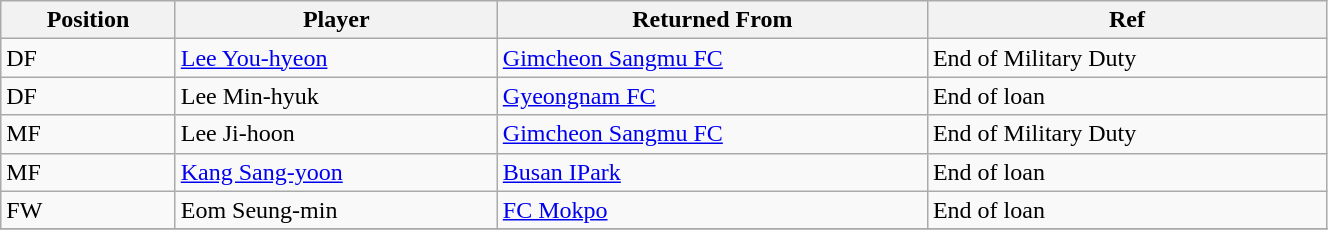<table class="wikitable sortable" style="width:70%; text-align:center; font-size:100%; text-align:left;">
<tr>
<th>Position</th>
<th>Player</th>
<th>Returned From</th>
<th>Ref</th>
</tr>
<tr>
<td>DF</td>
<td> <a href='#'>Lee You-hyeon</a></td>
<td> <a href='#'>Gimcheon Sangmu FC</a></td>
<td>End of Military Duty  </td>
</tr>
<tr>
<td>DF</td>
<td> Lee Min-hyuk</td>
<td> <a href='#'>Gyeongnam FC</a></td>
<td>End of loan</td>
</tr>
<tr>
<td>MF</td>
<td> Lee Ji-hoon</td>
<td> <a href='#'>Gimcheon Sangmu FC</a></td>
<td>End of Military Duty</td>
</tr>
<tr>
<td>MF</td>
<td> <a href='#'>Kang Sang-yoon</a></td>
<td> <a href='#'>Busan IPark</a></td>
<td>End of loan </td>
</tr>
<tr>
<td>FW</td>
<td> Eom Seung-min</td>
<td> <a href='#'>FC Mokpo</a></td>
<td>End of loan</td>
</tr>
<tr>
</tr>
</table>
